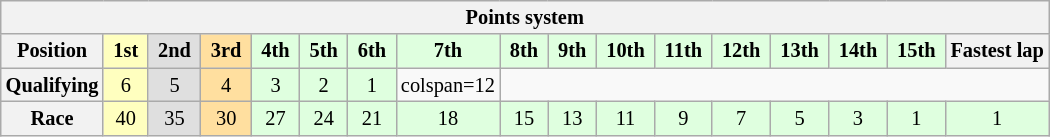<table class="wikitable" style="font-size:85%; text-align:center">
<tr>
<th colspan="23">Points system</th>
</tr>
<tr>
<th>Position</th>
<td style="background:#ffffbf;"> <strong>1st</strong> </td>
<td style="background:#dfdfdf;"> <strong>2nd</strong> </td>
<td style="background:#ffdf9f;"> <strong>3rd</strong> </td>
<td style="background:#dfffdf;"> <strong>4th</strong> </td>
<td style="background:#dfffdf;"> <strong>5th</strong> </td>
<td style="background:#dfffdf;"> <strong>6th</strong> </td>
<td style="background:#dfffdf;"> <strong>7th</strong> </td>
<td style="background:#dfffdf;"> <strong>8th</strong> </td>
<td style="background:#dfffdf;"> <strong>9th</strong> </td>
<td style="background:#dfffdf;"> <strong>10th</strong> </td>
<td style="background:#dfffdf;"> <strong>11th</strong> </td>
<td style="background:#dfffdf;"> <strong>12th</strong> </td>
<td style="background:#dfffdf;"> <strong>13th</strong> </td>
<td style="background:#dfffdf;"> <strong>14th</strong> </td>
<td style="background:#dfffdf;"> <strong>15th</strong> </td>
<th>Fastest lap</th>
</tr>
<tr>
<th>Qualifying</th>
<td style="background:#ffffbf;">6</td>
<td style="background:#dfdfdf;">5</td>
<td style="background:#ffdf9f;">4</td>
<td style="background:#dfffdf;">3</td>
<td style="background:#dfffdf;">2</td>
<td style="background:#dfffdf;">1</td>
<td>colspan=12 </td>
</tr>
<tr>
<th>Race</th>
<td style="background:#ffffbf;">40</td>
<td style="background:#dfdfdf;">35</td>
<td style="background:#ffdf9f;">30</td>
<td style="background:#dfffdf;">27</td>
<td style="background:#dfffdf;">24</td>
<td style="background:#dfffdf;">21</td>
<td style="background:#dfffdf;">18</td>
<td style="background:#dfffdf;">15</td>
<td style="background:#dfffdf;">13</td>
<td style="background:#dfffdf;">11</td>
<td style="background:#dfffdf;">9</td>
<td style="background:#dfffdf;">7</td>
<td style="background:#dfffdf;">5</td>
<td style="background:#dfffdf;">3</td>
<td style="background:#dfffdf;">1</td>
<td style="background:#dfffdf;">1</td>
</tr>
</table>
